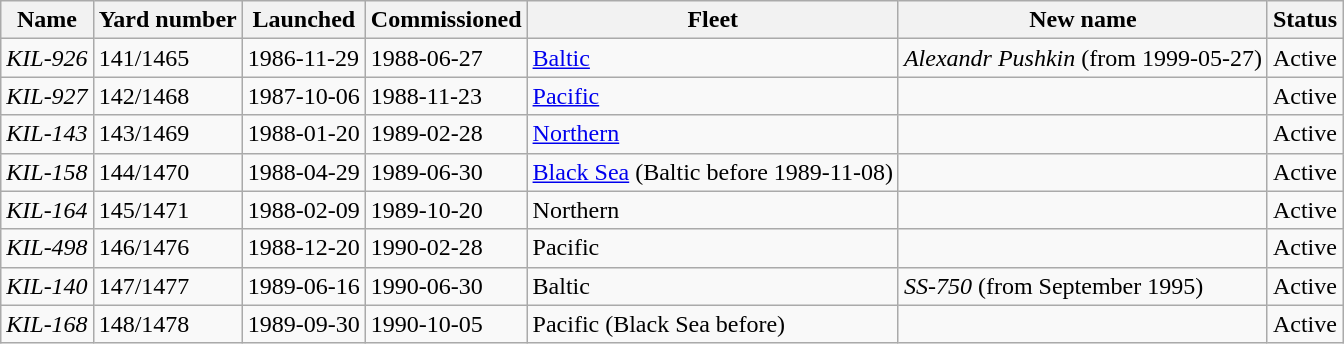<table class="wikitable">
<tr>
<th>Name</th>
<th>Yard number</th>
<th>Launched</th>
<th>Commissioned</th>
<th>Fleet</th>
<th>New name</th>
<th>Status</th>
</tr>
<tr>
<td><em>KIL-926</em></td>
<td>141/1465</td>
<td>1986-11-29</td>
<td>1988-06-27</td>
<td><a href='#'>Baltic</a></td>
<td><em>Alexandr Pushkin</em> (from 1999-05-27)</td>
<td>Active </td>
</tr>
<tr>
<td><em>KIL-927</em></td>
<td>142/1468</td>
<td>1987-10-06</td>
<td>1988-11-23</td>
<td><a href='#'>Pacific</a></td>
<td></td>
<td>Active </td>
</tr>
<tr>
<td><em>KIL-143</em></td>
<td>143/1469</td>
<td>1988-01-20</td>
<td>1989-02-28</td>
<td><a href='#'>Northern</a></td>
<td></td>
<td>Active </td>
</tr>
<tr>
<td><em>KIL-158</em></td>
<td>144/1470</td>
<td>1988-04-29</td>
<td>1989-06-30</td>
<td><a href='#'>Black Sea</a> (Baltic before 1989-11-08)</td>
<td></td>
<td>Active </td>
</tr>
<tr>
<td><em>KIL-164</em></td>
<td>145/1471</td>
<td>1988-02-09</td>
<td>1989-10-20</td>
<td>Northern</td>
<td></td>
<td>Active </td>
</tr>
<tr>
<td><em>KIL-498</em></td>
<td>146/1476</td>
<td>1988-12-20</td>
<td>1990-02-28</td>
<td>Pacific</td>
<td></td>
<td>Active </td>
</tr>
<tr>
<td><em>KIL-140</em></td>
<td>147/1477</td>
<td>1989-06-16</td>
<td>1990-06-30</td>
<td>Baltic</td>
<td><em>SS-750</em> (from September 1995)</td>
<td>Active </td>
</tr>
<tr>
<td><em>KIL-168</em></td>
<td>148/1478</td>
<td>1989-09-30</td>
<td>1990-10-05</td>
<td>Pacific (Black Sea before)</td>
<td></td>
<td>Active </td>
</tr>
</table>
